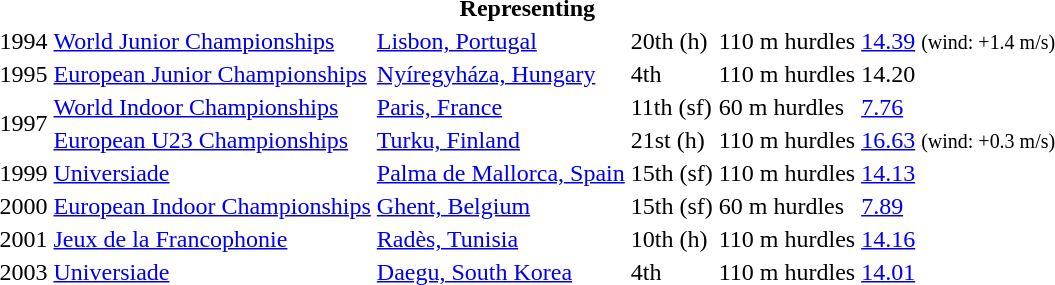<table>
<tr>
<th colspan="6">Representing </th>
</tr>
<tr>
<td>1994</td>
<td><a href='#'>World Junior Championships</a></td>
<td><a href='#'>Lisbon, Portugal</a></td>
<td>20th (h)</td>
<td>110 m hurdles</td>
<td><a href='#'>14.39</a> <small>(wind: +1.4 m/s)</small></td>
</tr>
<tr>
<td>1995</td>
<td><a href='#'>European Junior Championships</a></td>
<td><a href='#'>Nyíregyháza, Hungary</a></td>
<td>4th</td>
<td>110 m hurdles</td>
<td>14.20</td>
</tr>
<tr>
<td rowspan=2>1997</td>
<td><a href='#'>World Indoor Championships</a></td>
<td><a href='#'>Paris, France</a></td>
<td>11th (sf)</td>
<td>60 m hurdles</td>
<td><a href='#'>7.76</a></td>
</tr>
<tr>
<td><a href='#'>European U23 Championships</a></td>
<td><a href='#'>Turku, Finland</a></td>
<td>21st (h)</td>
<td>110 m hurdles</td>
<td><a href='#'>16.63</a> <small>(wind: +0.3 m/s)</small></td>
</tr>
<tr>
<td>1999</td>
<td><a href='#'>Universiade</a></td>
<td><a href='#'>Palma de Mallorca, Spain</a></td>
<td>15th (sf)</td>
<td>110 m hurdles</td>
<td><a href='#'>14.13</a></td>
</tr>
<tr>
<td>2000</td>
<td><a href='#'>European Indoor Championships</a></td>
<td><a href='#'>Ghent, Belgium</a></td>
<td>15th (sf)</td>
<td>60 m hurdles</td>
<td><a href='#'>7.89</a></td>
</tr>
<tr>
<td>2001</td>
<td><a href='#'>Jeux de la Francophonie</a></td>
<td><a href='#'>Radès, Tunisia</a></td>
<td>10th (h)</td>
<td>110 m hurdles</td>
<td><a href='#'>14.16</a></td>
</tr>
<tr>
<td>2003</td>
<td><a href='#'>Universiade</a></td>
<td><a href='#'>Daegu, South Korea</a></td>
<td>4th</td>
<td>110 m hurdles</td>
<td><a href='#'>14.01</a></td>
</tr>
</table>
